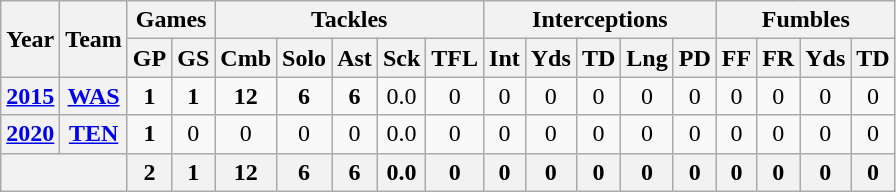<table class="wikitable" style="text-align:center">
<tr>
<th rowspan="2">Year</th>
<th rowspan="2">Team</th>
<th colspan="2">Games</th>
<th colspan="5">Tackles</th>
<th colspan="5">Interceptions</th>
<th colspan="4">Fumbles</th>
</tr>
<tr>
<th>GP</th>
<th>GS</th>
<th>Cmb</th>
<th>Solo</th>
<th>Ast</th>
<th>Sck</th>
<th>TFL</th>
<th>Int</th>
<th>Yds</th>
<th>TD</th>
<th>Lng</th>
<th>PD</th>
<th>FF</th>
<th>FR</th>
<th>Yds</th>
<th>TD</th>
</tr>
<tr>
<th><a href='#'>2015</a></th>
<th><a href='#'>WAS</a></th>
<td><strong>1</strong></td>
<td><strong>1</strong></td>
<td><strong>12</strong></td>
<td><strong>6</strong></td>
<td><strong>6</strong></td>
<td>0.0</td>
<td>0</td>
<td>0</td>
<td>0</td>
<td>0</td>
<td>0</td>
<td>0</td>
<td>0</td>
<td>0</td>
<td>0</td>
<td>0</td>
</tr>
<tr>
<th><a href='#'>2020</a></th>
<th><a href='#'>TEN</a></th>
<td><strong>1</strong></td>
<td>0</td>
<td>0</td>
<td>0</td>
<td>0</td>
<td>0.0</td>
<td>0</td>
<td>0</td>
<td>0</td>
<td>0</td>
<td>0</td>
<td>0</td>
<td>0</td>
<td>0</td>
<td>0</td>
<td>0</td>
</tr>
<tr>
<th colspan="2"></th>
<th>2</th>
<th>1</th>
<th>12</th>
<th>6</th>
<th>6</th>
<th>0.0</th>
<th>0</th>
<th>0</th>
<th>0</th>
<th>0</th>
<th>0</th>
<th>0</th>
<th>0</th>
<th>0</th>
<th>0</th>
<th>0</th>
</tr>
</table>
